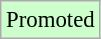<table class="wikitable" style="font-size: 95%">
<tr>
<td style="background: #cfc;">Promoted</td>
</tr>
</table>
